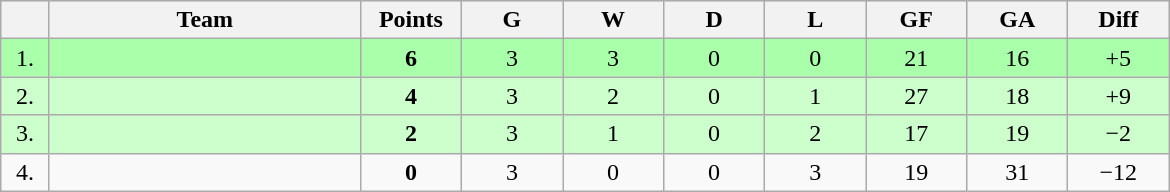<table class=wikitable style="text-align:center">
<tr bgcolor="#DCDCDC">
<th width="25"></th>
<th width="200">Team</th>
<th width="60">Points</th>
<th width="60">G</th>
<th width="60">W</th>
<th width="60">D</th>
<th width="60">L</th>
<th width="60">GF</th>
<th width="60">GA</th>
<th width="60">Diff</th>
</tr>
<tr bgcolor=#AAFFAA>
<td>1.</td>
<td align=left></td>
<td><strong>6</strong></td>
<td>3</td>
<td>3</td>
<td>0</td>
<td>0</td>
<td>21</td>
<td>16</td>
<td>+5</td>
</tr>
<tr bgcolor=#CCFFCC>
<td>2.</td>
<td align=left></td>
<td><strong>4</strong></td>
<td>3</td>
<td>2</td>
<td>0</td>
<td>1</td>
<td>27</td>
<td>18</td>
<td>+9</td>
</tr>
<tr bgcolor=#CCFFCC>
<td>3.</td>
<td align=left></td>
<td><strong>2</strong></td>
<td>3</td>
<td>1</td>
<td>0</td>
<td>2</td>
<td>17</td>
<td>19</td>
<td>−2</td>
</tr>
<tr>
<td>4.</td>
<td align=left></td>
<td><strong>0</strong></td>
<td>3</td>
<td>0</td>
<td>0</td>
<td>3</td>
<td>19</td>
<td>31</td>
<td>−12</td>
</tr>
</table>
